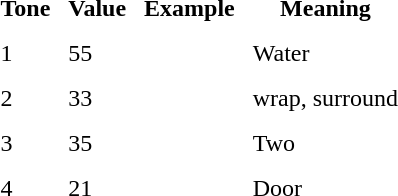<table align=center=1 cellpadding="5">
<tr>
<th>Tone</th>
<th>Value</th>
<th>Example</th>
<th>Meaning</th>
</tr>
<tr>
<td>1</td>
<td>55</td>
<td></td>
<td>Water</td>
</tr>
<tr>
<td>2</td>
<td>33</td>
<td></td>
<td>wrap, surround</td>
</tr>
<tr>
<td>3</td>
<td>35</td>
<td></td>
<td>Two</td>
</tr>
<tr>
<td>4</td>
<td>21</td>
<td></td>
<td>Door</td>
</tr>
</table>
